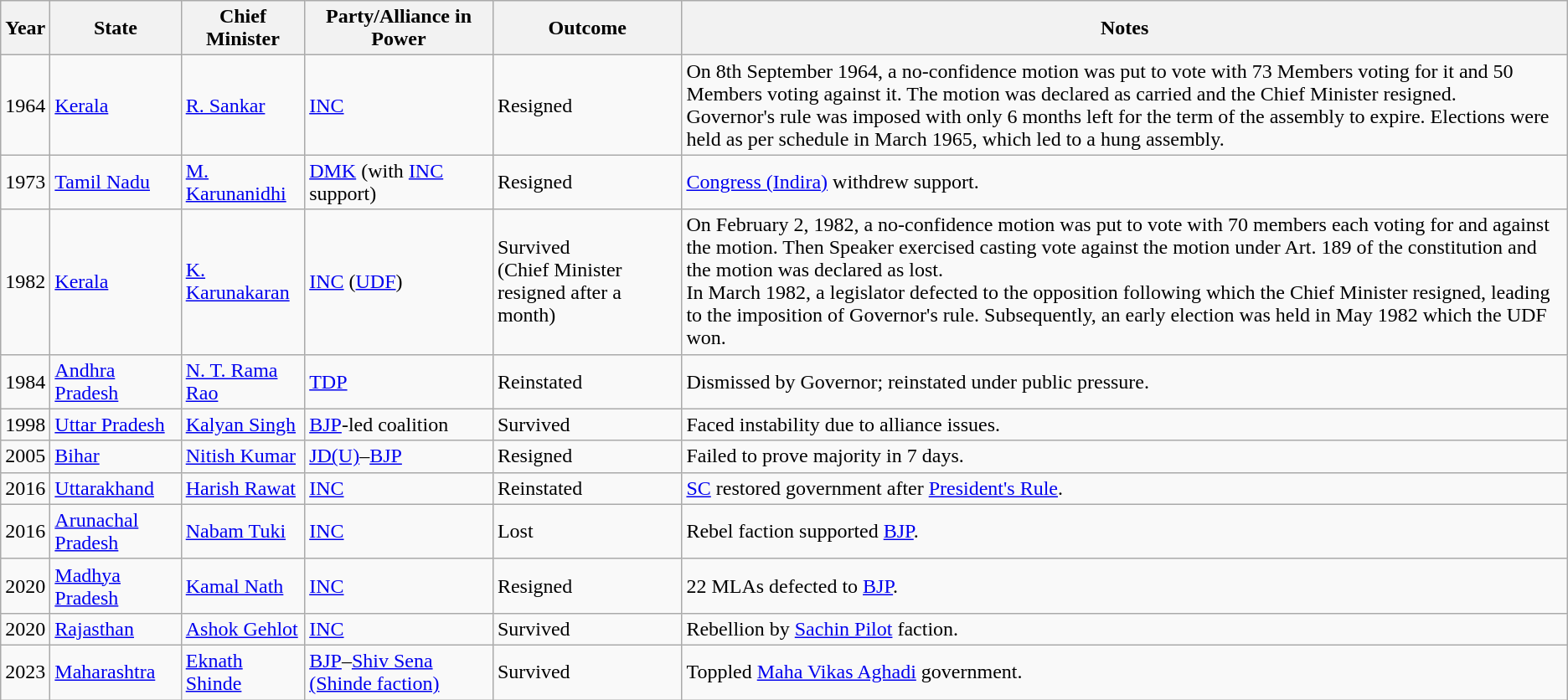<table class="wikitable">
<tr>
<th>Year</th>
<th>State</th>
<th>Chief Minister</th>
<th>Party/Alliance in Power</th>
<th>Outcome</th>
<th>Notes</th>
</tr>
<tr>
<td>1964</td>
<td><a href='#'>Kerala</a></td>
<td><a href='#'>R. Sankar</a></td>
<td><a href='#'>INC</a></td>
<td>Resigned</td>
<td>On 8th September 1964, a no-confidence motion was put to vote with 73 Members voting for it and 50 Members voting against it. The motion was declared as carried and the Chief Minister resigned.<br>Governor's rule was imposed with only 6 months left for the term of the assembly to expire. Elections were held as per schedule in March 1965, which led to a hung assembly.</td>
</tr>
<tr>
<td>1973</td>
<td><a href='#'>Tamil Nadu</a></td>
<td><a href='#'>M. Karunanidhi</a></td>
<td><a href='#'>DMK</a> (with <a href='#'>INC</a> support)</td>
<td>Resigned</td>
<td><a href='#'>Congress (Indira)</a> withdrew support. </td>
</tr>
<tr>
<td>1982</td>
<td><a href='#'>Kerala</a></td>
<td><a href='#'>K. Karunakaran</a></td>
<td><a href='#'>INC</a> (<a href='#'>UDF</a>)</td>
<td>Survived<br>(Chief Minister resigned after a month)</td>
<td>On February 2, 1982, a no-confidence motion was put to vote with 70 members each voting for and against the motion. Then Speaker exercised casting vote against the motion under Art. 189 of the constitution and the motion was declared as lost.<br>In March 1982, a legislator defected to the opposition following which the Chief Minister resigned, leading to the imposition of Governor's rule.
Subsequently, an early election was held in May 1982 which the UDF won.</td>
</tr>
<tr>
<td>1984</td>
<td><a href='#'>Andhra Pradesh</a></td>
<td><a href='#'>N. T. Rama Rao</a></td>
<td><a href='#'>TDP</a></td>
<td>Reinstated</td>
<td>Dismissed by Governor; reinstated under public pressure. </td>
</tr>
<tr>
<td>1998</td>
<td><a href='#'>Uttar Pradesh</a></td>
<td><a href='#'>Kalyan Singh</a></td>
<td><a href='#'>BJP</a>-led coalition</td>
<td>Survived</td>
<td>Faced instability due to alliance issues. </td>
</tr>
<tr>
<td>2005</td>
<td><a href='#'>Bihar</a></td>
<td><a href='#'>Nitish Kumar</a></td>
<td><a href='#'>JD(U)</a>–<a href='#'>BJP</a></td>
<td>Resigned</td>
<td>Failed to prove majority in 7 days. </td>
</tr>
<tr>
<td>2016</td>
<td><a href='#'>Uttarakhand</a></td>
<td><a href='#'>Harish Rawat</a></td>
<td><a href='#'>INC</a></td>
<td>Reinstated</td>
<td><a href='#'>SC</a> restored government after <a href='#'>President's Rule</a>. </td>
</tr>
<tr>
<td>2016</td>
<td><a href='#'>Arunachal Pradesh</a></td>
<td><a href='#'>Nabam Tuki</a></td>
<td><a href='#'>INC</a></td>
<td>Lost</td>
<td>Rebel faction supported <a href='#'>BJP</a>. </td>
</tr>
<tr>
<td>2020</td>
<td><a href='#'>Madhya Pradesh</a></td>
<td><a href='#'>Kamal Nath</a></td>
<td><a href='#'>INC</a></td>
<td>Resigned</td>
<td>22 MLAs defected to <a href='#'>BJP</a>. </td>
</tr>
<tr>
<td>2020</td>
<td><a href='#'>Rajasthan</a></td>
<td><a href='#'>Ashok Gehlot</a></td>
<td><a href='#'>INC</a></td>
<td>Survived</td>
<td>Rebellion by <a href='#'>Sachin Pilot</a> faction. </td>
</tr>
<tr>
<td>2023</td>
<td><a href='#'>Maharashtra</a></td>
<td><a href='#'>Eknath Shinde</a></td>
<td><a href='#'>BJP</a>–<a href='#'>Shiv Sena (Shinde faction)</a></td>
<td>Survived</td>
<td>Toppled <a href='#'>Maha Vikas Aghadi</a> government. </td>
</tr>
</table>
